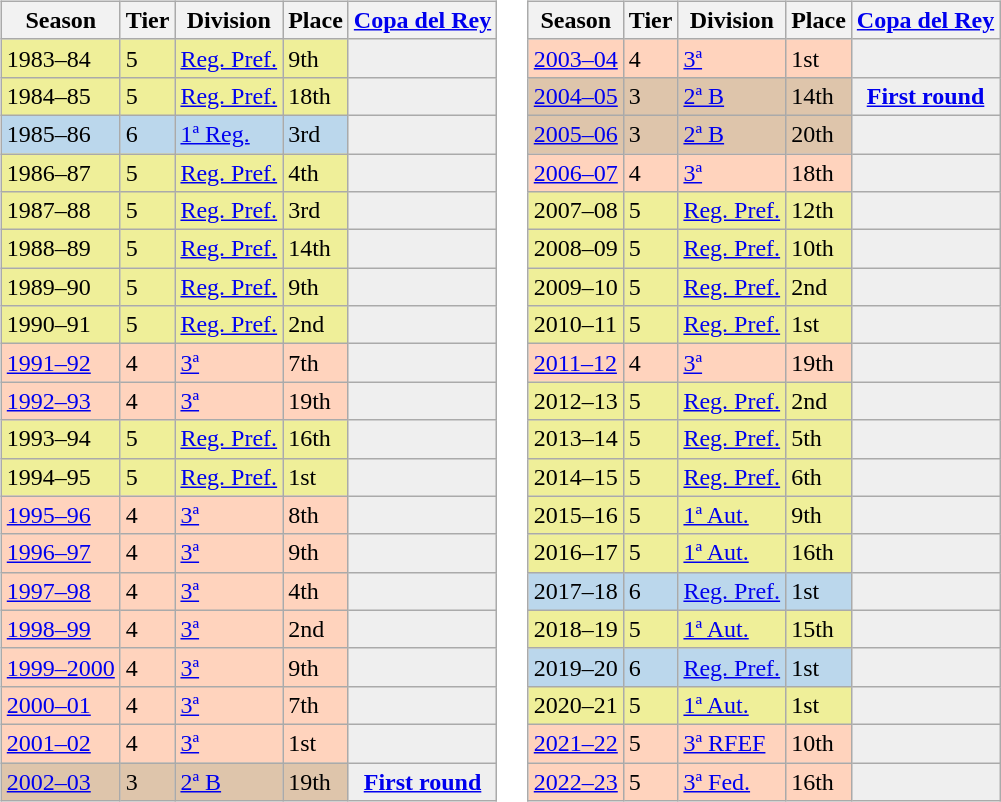<table>
<tr>
<td valign="top" width=0%><br><table class="wikitable">
<tr style="background:#f0f6fa;">
<th>Season</th>
<th>Tier</th>
<th>Division</th>
<th>Place</th>
<th><a href='#'>Copa del Rey</a></th>
</tr>
<tr>
<td style="background:#EFEF99;">1983–84</td>
<td style="background:#EFEF99;">5</td>
<td style="background:#EFEF99;"><a href='#'>Reg. Pref.</a></td>
<td style="background:#EFEF99;">9th</td>
<th style="background:#efefef;"></th>
</tr>
<tr>
<td style="background:#EFEF99;">1984–85</td>
<td style="background:#EFEF99;">5</td>
<td style="background:#EFEF99;"><a href='#'>Reg. Pref.</a></td>
<td style="background:#EFEF99;">18th</td>
<th style="background:#efefef;"></th>
</tr>
<tr>
<td style="background:#BBD7EC;">1985–86</td>
<td style="background:#BBD7EC;">6</td>
<td style="background:#BBD7EC;"><a href='#'>1ª Reg.</a></td>
<td style="background:#BBD7EC;">3rd</td>
<th style="background:#efefef;"></th>
</tr>
<tr>
<td style="background:#EFEF99;">1986–87</td>
<td style="background:#EFEF99;">5</td>
<td style="background:#EFEF99;"><a href='#'>Reg. Pref.</a></td>
<td style="background:#EFEF99;">4th</td>
<th style="background:#efefef;"></th>
</tr>
<tr>
<td style="background:#EFEF99;">1987–88</td>
<td style="background:#EFEF99;">5</td>
<td style="background:#EFEF99;"><a href='#'>Reg. Pref.</a></td>
<td style="background:#EFEF99;">3rd</td>
<th style="background:#efefef;"></th>
</tr>
<tr>
<td style="background:#EFEF99;">1988–89</td>
<td style="background:#EFEF99;">5</td>
<td style="background:#EFEF99;"><a href='#'>Reg. Pref.</a></td>
<td style="background:#EFEF99;">14th</td>
<th style="background:#efefef;"></th>
</tr>
<tr>
<td style="background:#EFEF99;">1989–90</td>
<td style="background:#EFEF99;">5</td>
<td style="background:#EFEF99;"><a href='#'>Reg. Pref.</a></td>
<td style="background:#EFEF99;">9th</td>
<th style="background:#efefef;"></th>
</tr>
<tr>
<td style="background:#EFEF99;">1990–91</td>
<td style="background:#EFEF99;">5</td>
<td style="background:#EFEF99;"><a href='#'>Reg. Pref.</a></td>
<td style="background:#EFEF99;">2nd</td>
<th style="background:#efefef;"></th>
</tr>
<tr>
<td style="background:#FFD3BD;"><a href='#'>1991–92</a></td>
<td style="background:#FFD3BD;">4</td>
<td style="background:#FFD3BD;"><a href='#'>3ª</a></td>
<td style="background:#FFD3BD;">7th</td>
<td style="background:#efefef;"></td>
</tr>
<tr>
<td style="background:#FFD3BD;"><a href='#'>1992–93</a></td>
<td style="background:#FFD3BD;">4</td>
<td style="background:#FFD3BD;"><a href='#'>3ª</a></td>
<td style="background:#FFD3BD;">19th</td>
<td style="background:#efefef;"></td>
</tr>
<tr>
<td style="background:#EFEF99;">1993–94</td>
<td style="background:#EFEF99;">5</td>
<td style="background:#EFEF99;"><a href='#'>Reg. Pref.</a></td>
<td style="background:#EFEF99;">16th</td>
<th style="background:#efefef;"></th>
</tr>
<tr>
<td style="background:#EFEF99;">1994–95</td>
<td style="background:#EFEF99;">5</td>
<td style="background:#EFEF99;"><a href='#'>Reg. Pref.</a></td>
<td style="background:#EFEF99;">1st</td>
<th style="background:#efefef;"></th>
</tr>
<tr>
<td style="background:#FFD3BD;"><a href='#'>1995–96</a></td>
<td style="background:#FFD3BD;">4</td>
<td style="background:#FFD3BD;"><a href='#'>3ª</a></td>
<td style="background:#FFD3BD;">8th</td>
<td style="background:#efefef;"></td>
</tr>
<tr>
<td style="background:#FFD3BD;"><a href='#'>1996–97</a></td>
<td style="background:#FFD3BD;">4</td>
<td style="background:#FFD3BD;"><a href='#'>3ª</a></td>
<td style="background:#FFD3BD;">9th</td>
<td style="background:#efefef;"></td>
</tr>
<tr>
<td style="background:#FFD3BD;"><a href='#'>1997–98</a></td>
<td style="background:#FFD3BD;">4</td>
<td style="background:#FFD3BD;"><a href='#'>3ª</a></td>
<td style="background:#FFD3BD;">4th</td>
<td style="background:#efefef;"></td>
</tr>
<tr>
<td style="background:#FFD3BD;"><a href='#'>1998–99</a></td>
<td style="background:#FFD3BD;">4</td>
<td style="background:#FFD3BD;"><a href='#'>3ª</a></td>
<td style="background:#FFD3BD;">2nd</td>
<td style="background:#efefef;"></td>
</tr>
<tr>
<td style="background:#FFD3BD;"><a href='#'>1999–2000</a></td>
<td style="background:#FFD3BD;">4</td>
<td style="background:#FFD3BD;"><a href='#'>3ª</a></td>
<td style="background:#FFD3BD;">9th</td>
<td style="background:#efefef;"></td>
</tr>
<tr>
<td style="background:#FFD3BD;"><a href='#'>2000–01</a></td>
<td style="background:#FFD3BD;">4</td>
<td style="background:#FFD3BD;"><a href='#'>3ª</a></td>
<td style="background:#FFD3BD;">7th</td>
<td style="background:#efefef;"></td>
</tr>
<tr>
<td style="background:#FFD3BD;"><a href='#'>2001–02</a></td>
<td style="background:#FFD3BD;">4</td>
<td style="background:#FFD3BD;"><a href='#'>3ª</a></td>
<td style="background:#FFD3BD;">1st</td>
<td style="background:#efefef;"></td>
</tr>
<tr>
<td style="background:#DEC5AB;"><a href='#'>2002–03</a></td>
<td style="background:#DEC5AB;">3</td>
<td style="background:#DEC5AB;"><a href='#'>2ª B</a></td>
<td style="background:#DEC5AB;">19th</td>
<th style="background:#efefef;"><a href='#'>First round</a></th>
</tr>
</table>
</td>
<td valign="top" width=0%><br><table class="wikitable">
<tr style="background:#f0f6fa;">
<th>Season</th>
<th>Tier</th>
<th>Division</th>
<th>Place</th>
<th><a href='#'>Copa del Rey</a></th>
</tr>
<tr>
<td style="background:#FFD3BD;"><a href='#'>2003–04</a></td>
<td style="background:#FFD3BD;">4</td>
<td style="background:#FFD3BD;"><a href='#'>3ª</a></td>
<td style="background:#FFD3BD;">1st</td>
<td style="background:#efefef;"></td>
</tr>
<tr>
<td style="background:#DEC5AB;"><a href='#'>2004–05</a></td>
<td style="background:#DEC5AB;">3</td>
<td style="background:#DEC5AB;"><a href='#'>2ª B</a></td>
<td style="background:#DEC5AB;">14th</td>
<th style="background:#efefef;"><a href='#'>First round</a></th>
</tr>
<tr>
<td style="background:#DEC5AB;"><a href='#'>2005–06</a></td>
<td style="background:#DEC5AB;">3</td>
<td style="background:#DEC5AB;"><a href='#'>2ª B</a></td>
<td style="background:#DEC5AB;">20th</td>
<td style="background:#efefef;"></td>
</tr>
<tr>
<td style="background:#FFD3BD;"><a href='#'>2006–07</a></td>
<td style="background:#FFD3BD;">4</td>
<td style="background:#FFD3BD;"><a href='#'>3ª</a></td>
<td style="background:#FFD3BD;">18th</td>
<td style="background:#efefef;"></td>
</tr>
<tr>
<td style="background:#EFEF99;">2007–08</td>
<td style="background:#EFEF99;">5</td>
<td style="background:#EFEF99;"><a href='#'>Reg. Pref.</a></td>
<td style="background:#EFEF99;">12th</td>
<td style="background:#efefef;"></td>
</tr>
<tr>
<td style="background:#EFEF99;">2008–09</td>
<td style="background:#EFEF99;">5</td>
<td style="background:#EFEF99;"><a href='#'>Reg. Pref.</a></td>
<td style="background:#EFEF99;">10th</td>
<td style="background:#efefef;"></td>
</tr>
<tr>
<td style="background:#EFEF99;">2009–10</td>
<td style="background:#EFEF99;">5</td>
<td style="background:#EFEF99;"><a href='#'>Reg. Pref.</a></td>
<td style="background:#EFEF99;">2nd</td>
<td style="background:#efefef;"></td>
</tr>
<tr>
<td style="background:#EFEF99;">2010–11</td>
<td style="background:#EFEF99;">5</td>
<td style="background:#EFEF99;"><a href='#'>Reg. Pref.</a></td>
<td style="background:#EFEF99;">1st</td>
<td style="background:#efefef;"></td>
</tr>
<tr>
<td style="background:#FFD3BD;"><a href='#'>2011–12</a></td>
<td style="background:#FFD3BD;">4</td>
<td style="background:#FFD3BD;"><a href='#'>3ª</a></td>
<td style="background:#FFD3BD;">19th</td>
<td style="background:#efefef;"></td>
</tr>
<tr>
<td style="background:#EFEF99;">2012–13</td>
<td style="background:#EFEF99;">5</td>
<td style="background:#EFEF99;"><a href='#'>Reg. Pref.</a></td>
<td style="background:#EFEF99;">2nd</td>
<td style="background:#efefef;"></td>
</tr>
<tr>
<td style="background:#EFEF99;">2013–14</td>
<td style="background:#EFEF99;">5</td>
<td style="background:#EFEF99;"><a href='#'>Reg. Pref.</a></td>
<td style="background:#EFEF99;">5th</td>
<td style="background:#efefef;"></td>
</tr>
<tr>
<td style="background:#EFEF99;">2014–15</td>
<td style="background:#EFEF99;">5</td>
<td style="background:#EFEF99;"><a href='#'>Reg. Pref.</a></td>
<td style="background:#EFEF99;">6th</td>
<td style="background:#efefef;"></td>
</tr>
<tr>
<td style="background:#EFEF99;">2015–16</td>
<td style="background:#EFEF99;">5</td>
<td style="background:#EFEF99;"><a href='#'>1ª Aut.</a></td>
<td style="background:#EFEF99;">9th</td>
<th style="background:#efefef;"></th>
</tr>
<tr>
<td style="background:#EFEF99;">2016–17</td>
<td style="background:#EFEF99;">5</td>
<td style="background:#EFEF99;"><a href='#'>1ª Aut.</a></td>
<td style="background:#EFEF99;">16th</td>
<th style="background:#efefef;"></th>
</tr>
<tr>
<td style="background:#BBD7EC;">2017–18</td>
<td style="background:#BBD7EC;">6</td>
<td style="background:#BBD7EC;"><a href='#'>Reg. Pref.</a></td>
<td style="background:#BBD7EC;">1st</td>
<th style="background:#efefef;"></th>
</tr>
<tr>
<td style="background:#EFEF99;">2018–19</td>
<td style="background:#EFEF99;">5</td>
<td style="background:#EFEF99;"><a href='#'>1ª Aut.</a></td>
<td style="background:#EFEF99;">15th</td>
<th style="background:#efefef;"></th>
</tr>
<tr>
<td style="background:#BBD7EC;">2019–20</td>
<td style="background:#BBD7EC;">6</td>
<td style="background:#BBD7EC;"><a href='#'>Reg. Pref.</a></td>
<td style="background:#BBD7EC;">1st</td>
<th style="background:#efefef;"></th>
</tr>
<tr>
<td style="background:#EFEF99;">2020–21</td>
<td style="background:#EFEF99;">5</td>
<td style="background:#EFEF99;"><a href='#'>1ª Aut.</a></td>
<td style="background:#EFEF99;">1st</td>
<th style="background:#efefef;"></th>
</tr>
<tr>
<td style="background:#FFD3BD;"><a href='#'>2021–22</a></td>
<td style="background:#FFD3BD;">5</td>
<td style="background:#FFD3BD;"><a href='#'>3ª RFEF</a></td>
<td style="background:#FFD3BD;">10th</td>
<td style="background:#efefef;"></td>
</tr>
<tr>
<td style="background:#FFD3BD;"><a href='#'>2022–23</a></td>
<td style="background:#FFD3BD;">5</td>
<td style="background:#FFD3BD;"><a href='#'>3ª Fed.</a></td>
<td style="background:#FFD3BD;">16th</td>
<td style="background:#efefef;"></td>
</tr>
</table>
</td>
</tr>
</table>
